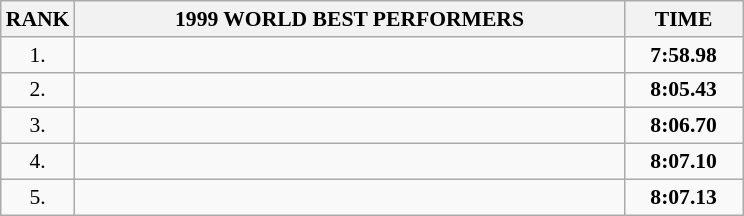<table class="wikitable" style="border-collapse: collapse; font-size: 90%;">
<tr>
<th>RANK</th>
<th align="center" style="width: 25em">1999 WORLD BEST PERFORMERS</th>
<th align="center" style="width: 5em">TIME</th>
</tr>
<tr>
<td align="center">1.</td>
<td></td>
<td align="center"><strong>7:58.98</strong></td>
</tr>
<tr>
<td align="center">2.</td>
<td></td>
<td align="center"><strong>8:05.43</strong></td>
</tr>
<tr>
<td align="center">3.</td>
<td></td>
<td align="center"><strong>8:06.70</strong></td>
</tr>
<tr>
<td align="center">4.</td>
<td></td>
<td align="center"><strong>8:07.10</strong></td>
</tr>
<tr>
<td align="center">5.</td>
<td></td>
<td align="center"><strong>8:07.13</strong></td>
</tr>
</table>
